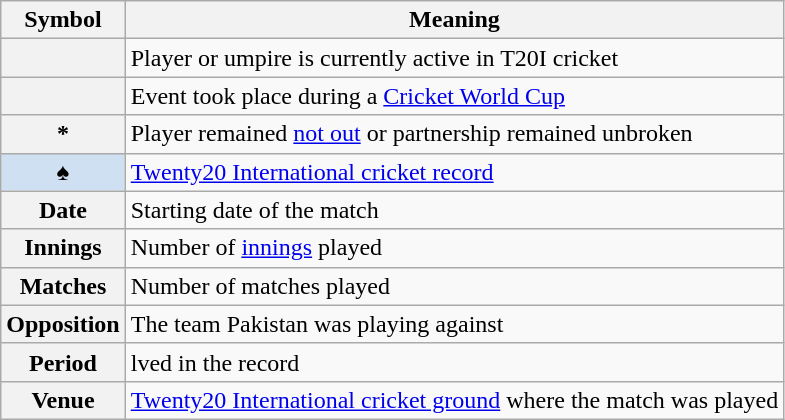<table class="wikitable plainrowheaders">
<tr>
<th scope=col>Symbol</th>
<th scope=col>Meaning</th>
</tr>
<tr>
<th scope=row></th>
<td>Player or umpire is currently active in T20I cricket</td>
</tr>
<tr>
<th scope=row></th>
<td>Event took place during a <a href='#'>Cricket World Cup</a></td>
</tr>
<tr>
<th scope=row>*</th>
<td>Player remained <a href='#'>not out</a> or partnership remained unbroken</td>
</tr>
<tr>
<th scope=row style=background:#cee0f2;>♠</th>
<td><a href='#'>Twenty20 International cricket record</a></td>
</tr>
<tr>
<th scope=row>Date</th>
<td>Starting date of the match</td>
</tr>
<tr>
<th scope=row>Innings</th>
<td>Number of <a href='#'>innings</a> played</td>
</tr>
<tr>
<th scope=row>Matches</th>
<td>Number of matches played</td>
</tr>
<tr>
<th scope=row>Opposition</th>
<td>The team Pakistan was playing against</td>
</tr>
<tr>
<th scope=row>Period</th>
<td>lved in the record</td>
</tr>
<tr>
<th scope=row>Venue</th>
<td><a href='#'>Twenty20 International cricket ground</a> where the match was played</td>
</tr>
</table>
